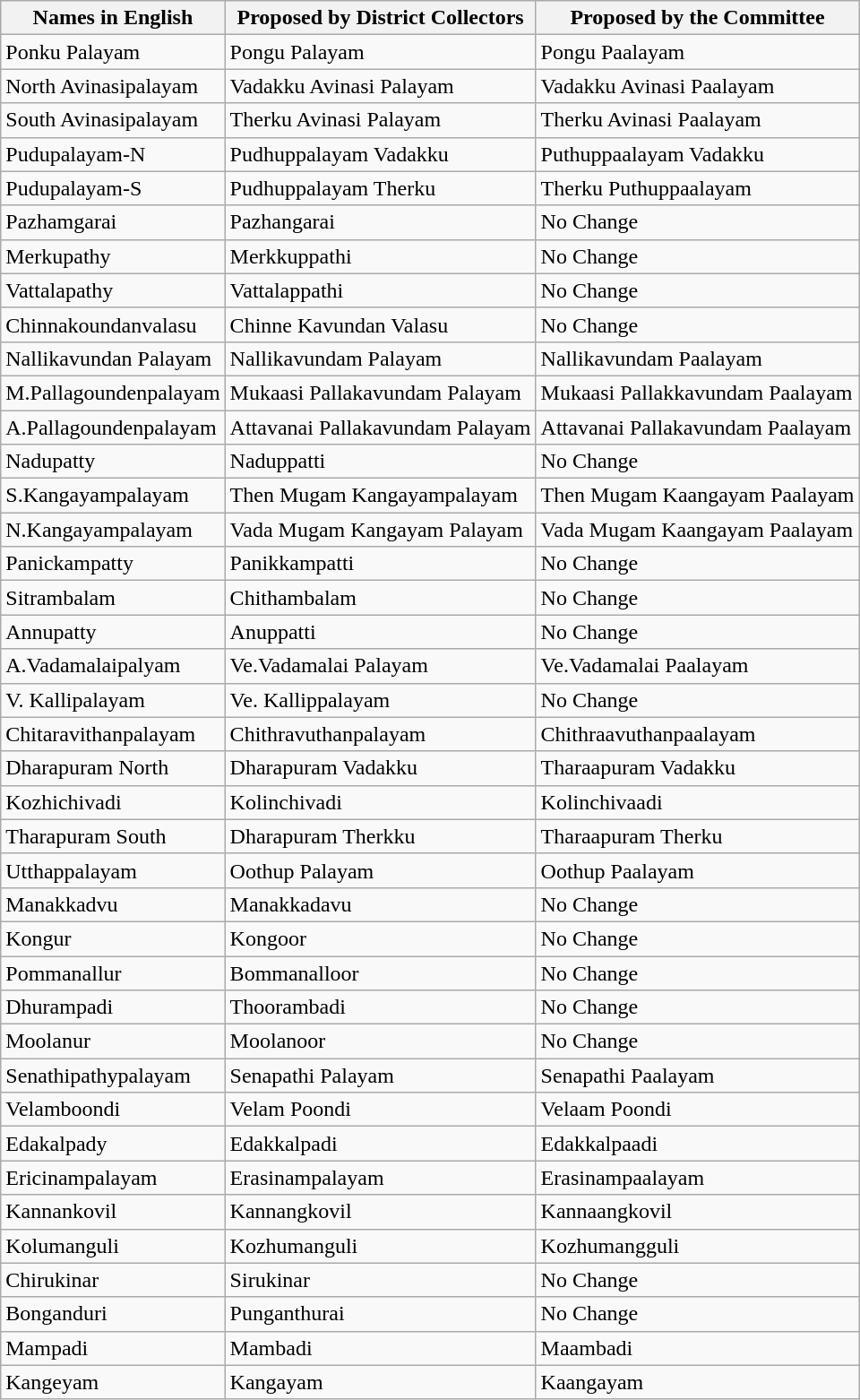<table class="wikitable">
<tr>
<th>Names in English</th>
<th>Proposed by District Collectors</th>
<th>Proposed by the Committee</th>
</tr>
<tr>
<td>Ponku  Palayam</td>
<td>Pongu  Palayam</td>
<td>Pongu  Paalayam</td>
</tr>
<tr>
<td>North Avinasipalayam</td>
<td>Vadakku Avinasi Palayam</td>
<td>Vadakku  Avinasi Paalayam</td>
</tr>
<tr>
<td>South Avinasipalayam</td>
<td>Therku Avinasi Palayam</td>
<td>Therku  Avinasi Paalayam</td>
</tr>
<tr>
<td>Pudupalayam-N</td>
<td>Pudhuppalayam  Vadakku</td>
<td>Puthuppaalayam  Vadakku</td>
</tr>
<tr>
<td>Pudupalayam-S</td>
<td>Pudhuppalayam Therku</td>
<td>Therku  Puthuppaalayam</td>
</tr>
<tr>
<td>Pazhamgarai</td>
<td>Pazhangarai</td>
<td>No Change</td>
</tr>
<tr>
<td>Merkupathy</td>
<td>Merkkuppathi</td>
<td>No Change</td>
</tr>
<tr>
<td>Vattalapathy</td>
<td>Vattalappathi</td>
<td>No Change</td>
</tr>
<tr>
<td>Chinnakoundanvalasu</td>
<td>Chinne  Kavundan Valasu</td>
<td>No Change</td>
</tr>
<tr>
<td>Nallikavundan  Palayam</td>
<td>Nallikavundam  Palayam</td>
<td>Nallikavundam  Paalayam</td>
</tr>
<tr>
<td>M.Pallagoundenpalayam</td>
<td>Mukaasi Pallakavundam Palayam</td>
<td>Mukaasi  Pallakkavundam Paalayam</td>
</tr>
<tr>
<td>A.Pallagoundenpalayam</td>
<td>Attavanai Pallakavundam Palayam</td>
<td>Attavanai  Pallakavundam Paalayam</td>
</tr>
<tr>
<td>Nadupatty</td>
<td>Naduppatti</td>
<td>No Change</td>
</tr>
<tr>
<td>S.Kangayampalayam</td>
<td>Then Mugam Kangayampalayam</td>
<td>Then Mugam Kaangayam Paalayam</td>
</tr>
<tr>
<td>N.Kangayampalayam</td>
<td>Vada Mugam Kangayam Palayam</td>
<td>Vada Mugam Kaangayam Paalayam</td>
</tr>
<tr>
<td>Panickampatty</td>
<td>Panikkampatti</td>
<td>No Change</td>
</tr>
<tr>
<td>Sitrambalam</td>
<td>Chithambalam</td>
<td>No Change</td>
</tr>
<tr>
<td>Annupatty</td>
<td>Anuppatti</td>
<td>No Change</td>
</tr>
<tr>
<td>A.Vadamalaipalyam</td>
<td>Ve.Vadamalai Palayam</td>
<td>Ve.Vadamalai Paalayam</td>
</tr>
<tr>
<td>V.  Kallipalayam</td>
<td>Ve. Kallippalayam</td>
<td>No Change</td>
</tr>
<tr>
<td>Chitaravithanpalayam</td>
<td>Chithravuthanpalayam</td>
<td>Chithraavuthanpaalayam</td>
</tr>
<tr>
<td>Dharapuram  North</td>
<td>Dharapuram Vadakku</td>
<td>Tharaapuram Vadakku</td>
</tr>
<tr>
<td>Kozhichivadi</td>
<td>Kolinchivadi</td>
<td>Kolinchivaadi</td>
</tr>
<tr>
<td>Tharapuram  South</td>
<td>Dharapuram Therkku</td>
<td>Tharaapuram Therku</td>
</tr>
<tr>
<td>Utthappalayam</td>
<td>Oothup Palayam</td>
<td>Oothup Paalayam</td>
</tr>
<tr>
<td>Manakkadvu</td>
<td>Manakkadavu</td>
<td>No Change</td>
</tr>
<tr>
<td>Kongur</td>
<td>Kongoor</td>
<td>No Change</td>
</tr>
<tr>
<td>Pommanallur</td>
<td>Bommanalloor</td>
<td>No Change</td>
</tr>
<tr>
<td>Dhurampadi</td>
<td>Thoorambadi</td>
<td>No Change</td>
</tr>
<tr>
<td>Moolanur</td>
<td>Moolanoor</td>
<td>No Change</td>
</tr>
<tr>
<td>Senathipathypalayam</td>
<td>Senapathi Palayam</td>
<td>Senapathi Paalayam</td>
</tr>
<tr>
<td>Velamboondi</td>
<td>Velam Poondi</td>
<td>Velaam Poondi</td>
</tr>
<tr>
<td>Edakalpady</td>
<td>Edakkalpadi</td>
<td>Edakkalpaadi</td>
</tr>
<tr>
<td>Ericinampalayam</td>
<td>Erasinampalayam</td>
<td>Erasinampaalayam</td>
</tr>
<tr>
<td>Kannankovil</td>
<td>Kannangkovil</td>
<td>Kannaangkovil</td>
</tr>
<tr>
<td>Kolumanguli</td>
<td>Kozhumanguli</td>
<td>Kozhumangguli</td>
</tr>
<tr>
<td>Chirukinar</td>
<td>Sirukinar</td>
<td>No Change</td>
</tr>
<tr>
<td>Bonganduri</td>
<td>Punganthurai</td>
<td>No Change</td>
</tr>
<tr>
<td>Mampadi</td>
<td>Mambadi</td>
<td>Maambadi</td>
</tr>
<tr>
<td>Kangeyam</td>
<td>Kangayam</td>
<td>Kaangayam</td>
</tr>
</table>
